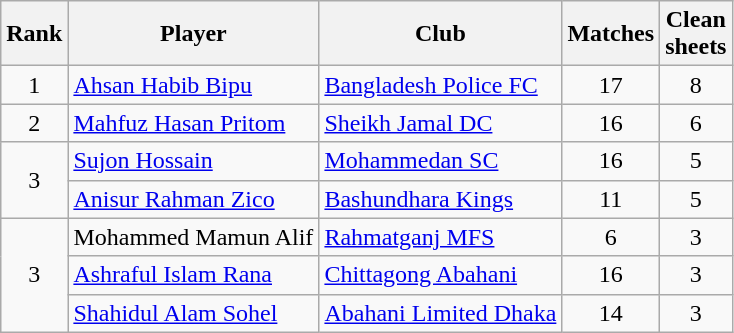<table class="wikitable sortable" style="text-align:center">
<tr>
<th>Rank</th>
<th>Player</th>
<th>Club</th>
<th>Matches</th>
<th>Clean<br>sheets</th>
</tr>
<tr>
<td>1</td>
<td align="left"> <a href='#'>Ahsan Habib Bipu</a></td>
<td align="left"><a href='#'>Bangladesh Police FC</a></td>
<td>17</td>
<td>8</td>
</tr>
<tr>
<td>2</td>
<td align="left"> <a href='#'>Mahfuz Hasan Pritom</a></td>
<td align="left"><a href='#'>Sheikh Jamal DC</a></td>
<td>16</td>
<td>6</td>
</tr>
<tr>
<td rowspan=2>3</td>
<td align="left"> <a href='#'>Sujon Hossain</a></td>
<td align="left"><a href='#'>Mohammedan SC</a></td>
<td>16</td>
<td>5</td>
</tr>
<tr>
<td align="left"> <a href='#'>Anisur Rahman Zico</a></td>
<td align="left"><a href='#'>Bashundhara Kings</a></td>
<td>11</td>
<td>5</td>
</tr>
<tr>
<td rowspan=3>3</td>
<td align=left> Mohammed Mamun Alif</td>
<td align=left><a href='#'>Rahmatganj MFS</a></td>
<td>6</td>
<td>3</td>
</tr>
<tr>
<td align="left"> <a href='#'>Ashraful Islam Rana</a></td>
<td align="left"><a href='#'>Chittagong Abahani</a></td>
<td>16</td>
<td>3</td>
</tr>
<tr>
<td align="left"> <a href='#'>Shahidul Alam Sohel</a></td>
<td align="left"><a href='#'>Abahani Limited Dhaka</a></td>
<td>14</td>
<td>3</td>
</tr>
</table>
